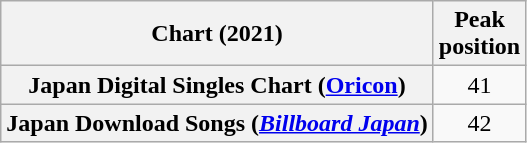<table class="wikitable sortable plainrowheaders">
<tr>
<th>Chart (2021)</th>
<th>Peak<br>position</th>
</tr>
<tr>
<th scope="row">Japan Digital Singles Chart (<a href='#'>Oricon</a>)</th>
<td align="center">41</td>
</tr>
<tr>
<th scope="row">Japan Download Songs (<em><a href='#'>Billboard Japan</a></em>)</th>
<td align="center">42</td>
</tr>
</table>
